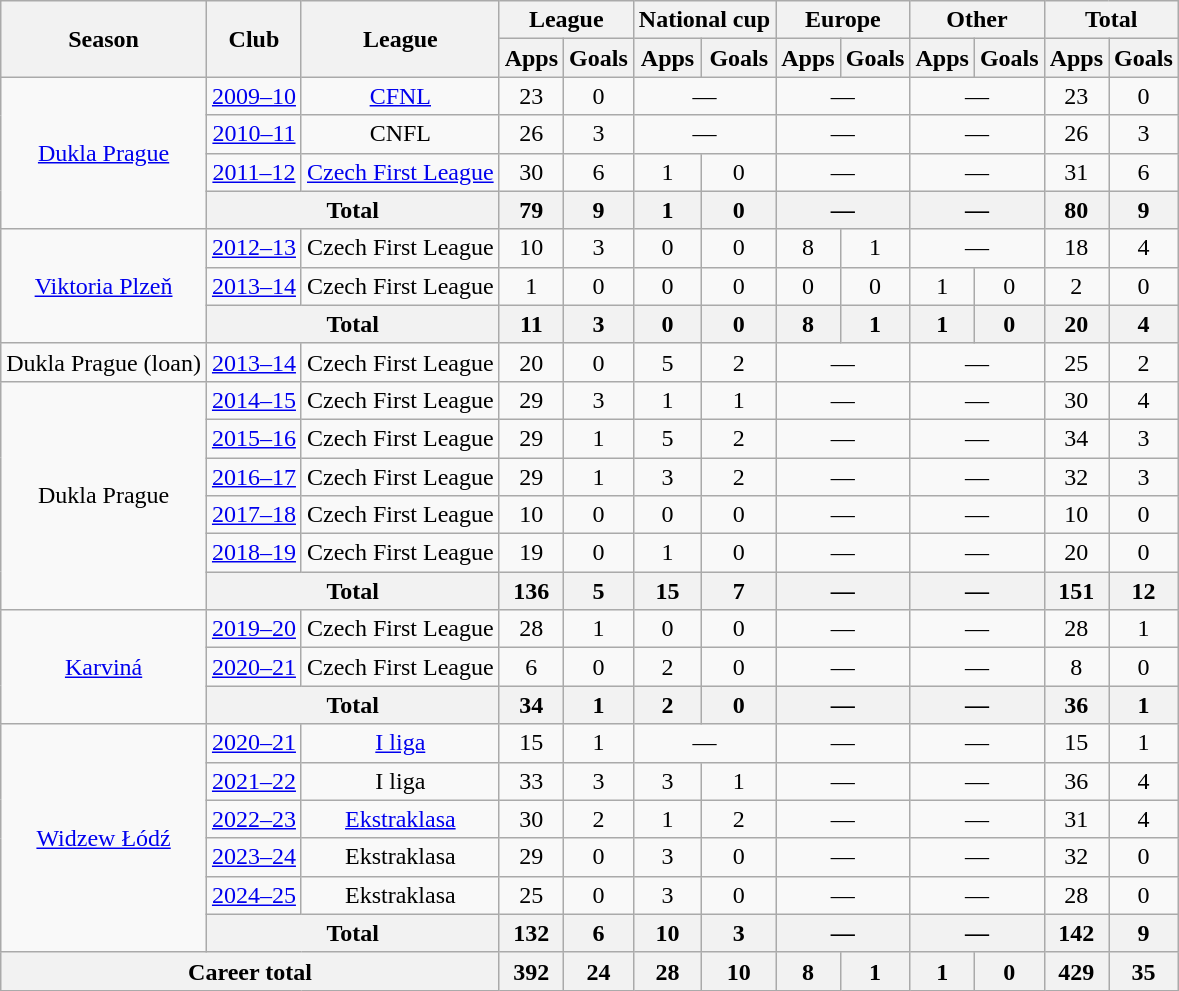<table class="wikitable" style="text-align: center;">
<tr>
<th rowspan="2">Season</th>
<th rowspan="2">Club</th>
<th rowspan="2">League</th>
<th colspan="2">League</th>
<th colspan="2">National cup</th>
<th colspan="2">Europe</th>
<th colspan="2">Other</th>
<th colspan="2">Total</th>
</tr>
<tr>
<th>Apps</th>
<th>Goals</th>
<th>Apps</th>
<th>Goals</th>
<th>Apps</th>
<th>Goals</th>
<th>Apps</th>
<th>Goals</th>
<th>Apps</th>
<th>Goals</th>
</tr>
<tr>
<td rowspan="4"><a href='#'>Dukla Prague</a></td>
<td><a href='#'>2009–10</a></td>
<td><a href='#'>CFNL</a></td>
<td>23</td>
<td>0</td>
<td colspan="2">—</td>
<td colspan="2">—</td>
<td colspan="2">—</td>
<td>23</td>
<td>0</td>
</tr>
<tr>
<td><a href='#'>2010–11</a></td>
<td>CNFL</td>
<td>26</td>
<td>3</td>
<td colspan="2">—</td>
<td colspan="2">—</td>
<td colspan="2">—</td>
<td>26</td>
<td>3</td>
</tr>
<tr>
<td><a href='#'>2011–12</a></td>
<td><a href='#'>Czech First League</a></td>
<td>30</td>
<td>6</td>
<td>1</td>
<td>0</td>
<td colspan="2">—</td>
<td colspan="2">—</td>
<td>31</td>
<td>6</td>
</tr>
<tr>
<th colspan="2">Total</th>
<th>79</th>
<th>9</th>
<th>1</th>
<th>0</th>
<th colspan="2">—</th>
<th colspan="2">—</th>
<th>80</th>
<th>9</th>
</tr>
<tr>
<td rowspan="3"><a href='#'>Viktoria Plzeň</a></td>
<td><a href='#'>2012–13</a></td>
<td>Czech First League</td>
<td>10</td>
<td>3</td>
<td>0</td>
<td>0</td>
<td>8</td>
<td>1</td>
<td colspan="2">—</td>
<td>18</td>
<td>4</td>
</tr>
<tr>
<td><a href='#'>2013–14</a></td>
<td>Czech First League</td>
<td>1</td>
<td>0</td>
<td>0</td>
<td>0</td>
<td>0</td>
<td>0</td>
<td>1</td>
<td>0</td>
<td>2</td>
<td>0</td>
</tr>
<tr>
<th colspan="2">Total</th>
<th>11</th>
<th>3</th>
<th>0</th>
<th>0</th>
<th>8</th>
<th>1</th>
<th>1</th>
<th>0</th>
<th>20</th>
<th>4</th>
</tr>
<tr>
<td>Dukla Prague (loan)</td>
<td><a href='#'>2013–14</a></td>
<td>Czech First League</td>
<td>20</td>
<td>0</td>
<td>5</td>
<td>2</td>
<td colspan="2">—</td>
<td colspan="2">—</td>
<td>25</td>
<td>2</td>
</tr>
<tr>
<td rowspan="6">Dukla Prague</td>
<td><a href='#'>2014–15</a></td>
<td>Czech First League</td>
<td>29</td>
<td>3</td>
<td>1</td>
<td>1</td>
<td colspan="2">—</td>
<td colspan="2">—</td>
<td>30</td>
<td>4</td>
</tr>
<tr>
<td><a href='#'>2015–16</a></td>
<td>Czech First League</td>
<td>29</td>
<td>1</td>
<td>5</td>
<td>2</td>
<td colspan="2">—</td>
<td colspan="2">—</td>
<td>34</td>
<td>3</td>
</tr>
<tr>
<td><a href='#'>2016–17</a></td>
<td>Czech First League</td>
<td>29</td>
<td>1</td>
<td>3</td>
<td>2</td>
<td colspan="2">—</td>
<td colspan="2">—</td>
<td>32</td>
<td>3</td>
</tr>
<tr>
<td><a href='#'>2017–18</a></td>
<td>Czech First League</td>
<td>10</td>
<td>0</td>
<td>0</td>
<td>0</td>
<td colspan="2">—</td>
<td colspan="2">—</td>
<td>10</td>
<td>0</td>
</tr>
<tr>
<td><a href='#'>2018–19</a></td>
<td>Czech First League</td>
<td>19</td>
<td>0</td>
<td>1</td>
<td>0</td>
<td colspan="2">—</td>
<td colspan="2">—</td>
<td>20</td>
<td>0</td>
</tr>
<tr>
<th colspan="2">Total</th>
<th>136</th>
<th>5</th>
<th>15</th>
<th>7</th>
<th colspan="2">—</th>
<th colspan="2">—</th>
<th>151</th>
<th>12</th>
</tr>
<tr>
<td rowspan="3"><a href='#'>Karviná</a></td>
<td><a href='#'>2019–20</a></td>
<td>Czech First League</td>
<td>28</td>
<td>1</td>
<td>0</td>
<td>0</td>
<td colspan="2">—</td>
<td colspan="2">—</td>
<td>28</td>
<td>1</td>
</tr>
<tr>
<td><a href='#'>2020–21</a></td>
<td>Czech First League</td>
<td>6</td>
<td>0</td>
<td>2</td>
<td>0</td>
<td colspan="2">—</td>
<td colspan="2">—</td>
<td>8</td>
<td>0</td>
</tr>
<tr>
<th colspan="2">Total</th>
<th>34</th>
<th>1</th>
<th>2</th>
<th>0</th>
<th colspan="2">—</th>
<th colspan="2">—</th>
<th>36</th>
<th>1</th>
</tr>
<tr>
<td rowspan="6"><a href='#'>Widzew Łódź</a></td>
<td><a href='#'>2020–21</a></td>
<td><a href='#'>I liga</a></td>
<td>15</td>
<td>1</td>
<td colspan="2">—</td>
<td colspan="2">—</td>
<td colspan="2">—</td>
<td>15</td>
<td>1</td>
</tr>
<tr>
<td><a href='#'>2021–22</a></td>
<td>I liga</td>
<td>33</td>
<td>3</td>
<td>3</td>
<td>1</td>
<td colspan="2">—</td>
<td colspan="2">—</td>
<td>36</td>
<td>4</td>
</tr>
<tr>
<td><a href='#'>2022–23</a></td>
<td><a href='#'>Ekstraklasa</a></td>
<td>30</td>
<td>2</td>
<td>1</td>
<td>2</td>
<td colspan="2">—</td>
<td colspan="2">—</td>
<td>31</td>
<td>4</td>
</tr>
<tr>
<td><a href='#'>2023–24</a></td>
<td>Ekstraklasa</td>
<td>29</td>
<td>0</td>
<td>3</td>
<td>0</td>
<td colspan="2">—</td>
<td colspan="2">—</td>
<td>32</td>
<td>0</td>
</tr>
<tr>
<td><a href='#'>2024–25</a></td>
<td>Ekstraklasa</td>
<td>25</td>
<td>0</td>
<td>3</td>
<td>0</td>
<td colspan="2">—</td>
<td colspan="2">—</td>
<td>28</td>
<td>0</td>
</tr>
<tr>
<th colspan="2">Total</th>
<th>132</th>
<th>6</th>
<th>10</th>
<th>3</th>
<th colspan="2">—</th>
<th colspan="2">—</th>
<th>142</th>
<th>9</th>
</tr>
<tr>
<th colspan="3">Career total</th>
<th>392</th>
<th>24</th>
<th>28</th>
<th>10</th>
<th>8</th>
<th>1</th>
<th>1</th>
<th>0</th>
<th>429</th>
<th>35</th>
</tr>
</table>
